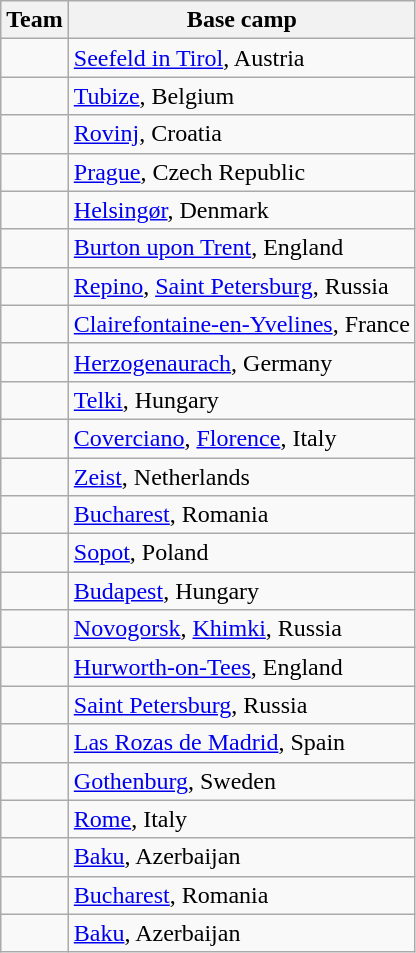<table class="wikitable sortable">
<tr>
<th>Team</th>
<th>Base camp</th>
</tr>
<tr>
<td></td>
<td><a href='#'>Seefeld in Tirol</a>, Austria</td>
</tr>
<tr>
<td></td>
<td><a href='#'>Tubize</a>, Belgium</td>
</tr>
<tr>
<td></td>
<td><a href='#'>Rovinj</a>, Croatia</td>
</tr>
<tr>
<td></td>
<td><a href='#'>Prague</a>, Czech Republic</td>
</tr>
<tr>
<td></td>
<td><a href='#'>Helsingør</a>, Denmark</td>
</tr>
<tr>
<td></td>
<td><a href='#'>Burton upon Trent</a>, England</td>
</tr>
<tr>
<td></td>
<td><a href='#'>Repino</a>, <a href='#'>Saint Petersburg</a>, Russia</td>
</tr>
<tr>
<td></td>
<td><a href='#'>Clairefontaine-en-Yvelines</a>, France</td>
</tr>
<tr>
<td></td>
<td><a href='#'>Herzogenaurach</a>, Germany</td>
</tr>
<tr>
<td></td>
<td><a href='#'>Telki</a>, Hungary</td>
</tr>
<tr>
<td></td>
<td><a href='#'>Coverciano</a>, <a href='#'>Florence</a>, Italy</td>
</tr>
<tr>
<td></td>
<td><a href='#'>Zeist</a>, Netherlands</td>
</tr>
<tr>
<td></td>
<td><a href='#'>Bucharest</a>, Romania</td>
</tr>
<tr>
<td></td>
<td><a href='#'>Sopot</a>, Poland</td>
</tr>
<tr>
<td></td>
<td><a href='#'>Budapest</a>, Hungary</td>
</tr>
<tr>
<td></td>
<td><a href='#'>Novogorsk</a>, <a href='#'>Khimki</a>, Russia</td>
</tr>
<tr>
<td></td>
<td><a href='#'>Hurworth-on-Tees</a>, England</td>
</tr>
<tr>
<td></td>
<td><a href='#'>Saint Petersburg</a>, Russia</td>
</tr>
<tr>
<td></td>
<td><a href='#'>Las Rozas de Madrid</a>, Spain</td>
</tr>
<tr>
<td></td>
<td><a href='#'>Gothenburg</a>, Sweden</td>
</tr>
<tr>
<td></td>
<td><a href='#'>Rome</a>, Italy</td>
</tr>
<tr>
<td></td>
<td><a href='#'>Baku</a>, Azerbaijan</td>
</tr>
<tr>
<td></td>
<td><a href='#'>Bucharest</a>, Romania</td>
</tr>
<tr>
<td></td>
<td><a href='#'>Baku</a>, Azerbaijan</td>
</tr>
</table>
